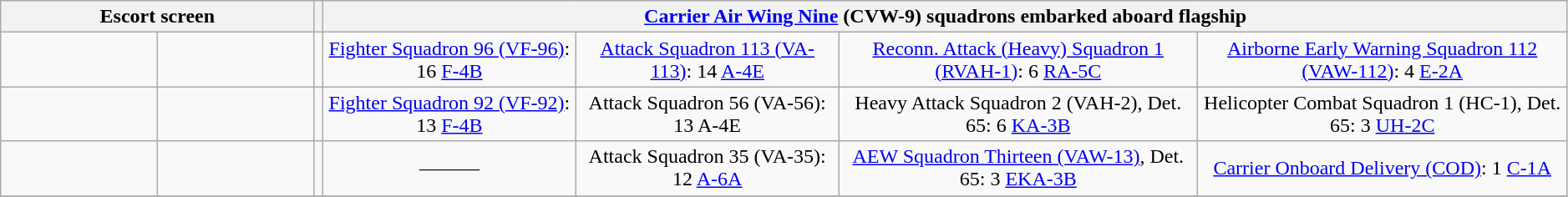<table class="wikitable" style="text-align:center" width=99%>
<tr>
<th colspan="2" width="20%" align="center">Escort screen</th>
<th colspan="1" width="0%" align="center"></th>
<th colspan="4" align="center"><a href='#'>Carrier Air Wing Nine</a> (CVW-9) squadrons embarked aboard flagship </th>
</tr>
<tr>
<td></td>
<td></td>
<td></td>
<td><a href='#'>Fighter Squadron 96 (VF-96)</a>:  16 <a href='#'>F-4B</a></td>
<td><a href='#'>Attack Squadron 113 (VA-113)</a>:  14 <a href='#'>A-4E</a></td>
<td><a href='#'>Reconn. Attack (Heavy) Squadron 1 (RVAH-1)</a>:  6 <a href='#'>RA-5C</a></td>
<td><a href='#'>Airborne Early Warning Squadron 112 (VAW-112)</a>: 4 <a href='#'>E-2A</a></td>
</tr>
<tr>
<td></td>
<td></td>
<td></td>
<td><a href='#'>Fighter Squadron 92 (VF-92)</a>:  13 <a href='#'>F-4B</a></td>
<td>Attack Squadron 56 (VA-56):  13 A-4E</td>
<td>Heavy Attack Squadron 2 (VAH-2), Det. 65:  6 <a href='#'>KA-3B</a></td>
<td>Helicopter Combat Squadron 1 (HC-1), Det. 65:  3 <a href='#'>UH-2C</a></td>
</tr>
<tr>
<td></td>
<td></td>
<td></td>
<td>———</td>
<td>Attack Squadron 35 (VA-35): 12 <a href='#'>A-6A</a></td>
<td><a href='#'>AEW Squadron Thirteen (VAW-13)</a>, Det. 65: 3 <a href='#'>EKA-3B</a></td>
<td><a href='#'>Carrier Onboard Delivery (COD)</a>: 1 <a href='#'>C-1A</a></td>
</tr>
<tr>
</tr>
</table>
